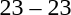<table style="text-align:center">
<tr>
<th width=200></th>
<th width=100></th>
<th width=200></th>
</tr>
<tr>
<td align=right><strong></strong></td>
<td>23 – 23</td>
<td align=left><strong></strong></td>
</tr>
</table>
